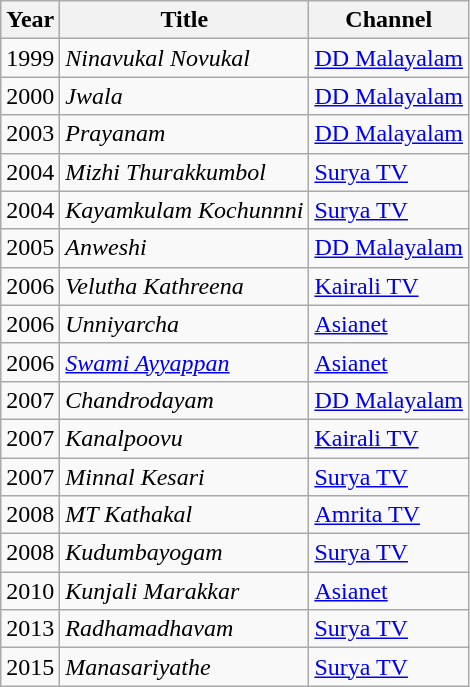<table class="wikitable plainrowheaders sortable">
<tr>
<th scope="col">Year</th>
<th scope="col">Title</th>
<th scope="col">Channel<br>

</th>
</tr>
<tr>
<td>1999</td>
<td><em> Ninavukal Novukal</em></td>
<td><a href='#'>DD Malayalam</a></td>
</tr>
<tr>
<td>2000</td>
<td><em> Jwala</em></td>
<td><a href='#'>DD Malayalam</a></td>
</tr>
<tr>
<td>2003</td>
<td><em> Prayanam</em></td>
<td><a href='#'>DD Malayalam</a></td>
</tr>
<tr>
<td>2004</td>
<td><em> Mizhi Thurakkumbol</em></td>
<td><a href='#'>Surya TV</a></td>
</tr>
<tr>
<td>2004</td>
<td><em> Kayamkulam Kochunnni</em></td>
<td><a href='#'>Surya TV</a></td>
</tr>
<tr>
<td>2005</td>
<td><em> Anweshi</em></td>
<td><a href='#'>DD Malayalam</a></td>
</tr>
<tr>
<td>2006</td>
<td><em> Velutha Kathreena</em></td>
<td><a href='#'>Kairali TV</a></td>
</tr>
<tr>
<td>2006</td>
<td><em>Unniyarcha</em></td>
<td><a href='#'>Asianet</a></td>
</tr>
<tr>
<td>2006</td>
<td><em> <a href='#'>Swami Ayyappan</a></em></td>
<td><a href='#'>Asianet</a></td>
</tr>
<tr>
<td>2007</td>
<td><em> Chandrodayam</em></td>
<td><a href='#'>DD Malayalam</a></td>
</tr>
<tr>
<td>2007</td>
<td><em>Kanalpoovu</em></td>
<td><a href='#'>Kairali TV</a></td>
</tr>
<tr>
<td>2007</td>
<td><em> Minnal Kesari</em></td>
<td><a href='#'>Surya TV</a></td>
</tr>
<tr>
<td>2008</td>
<td><em> MT Kathakal</em></td>
<td><a href='#'>Amrita TV</a><br></td>
</tr>
<tr>
<td>2008</td>
<td><em> Kudumbayogam</em></td>
<td><a href='#'>Surya TV</a></td>
</tr>
<tr>
<td>2010</td>
<td><em> Kunjali Marakkar</em></td>
<td><a href='#'>Asianet</a></td>
</tr>
<tr>
<td>2013</td>
<td><em>Radhamadhavam</em></td>
<td><a href='#'>Surya TV</a></td>
</tr>
<tr>
<td>2015</td>
<td><em> Manasariyathe</em></td>
<td><a href='#'>Surya TV</a></td>
</tr>
</table>
